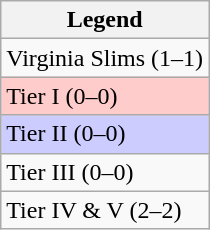<table class="wikitable sortable mw-collapsible mw-collapsed">
<tr>
<th>Legend</th>
</tr>
<tr>
<td>Virginia Slims (1–1)</td>
</tr>
<tr>
<td style="background:#fcc;">Tier I (0–0)</td>
</tr>
<tr>
<td style="background:#ccf;">Tier II (0–0)</td>
</tr>
<tr>
<td style="background:cfc;">Tier III (0–0)</td>
</tr>
<tr>
<td style="background:6cf;">Tier IV & V (2–2)</td>
</tr>
</table>
